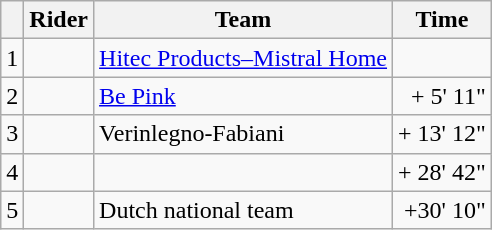<table class="wikitable">
<tr>
<th></th>
<th>Rider</th>
<th>Team</th>
<th>Time</th>
</tr>
<tr>
<td>1</td>
<td> </td>
<td><a href='#'>Hitec Products–Mistral Home</a></td>
<td style="text-align:right;"></td>
</tr>
<tr>
<td>2</td>
<td></td>
<td><a href='#'>Be Pink</a></td>
<td style="text-align:right;">+ 5' 11"</td>
</tr>
<tr>
<td>3</td>
<td></td>
<td>Verinlegno-Fabiani</td>
<td style="text-align:right;">+ 13' 12"</td>
</tr>
<tr>
<td>4</td>
<td></td>
<td></td>
<td style="text-align:right;">+ 28' 42"</td>
</tr>
<tr>
<td>5</td>
<td></td>
<td>Dutch national team</td>
<td style="text-align:right;">+30' 10"</td>
</tr>
</table>
